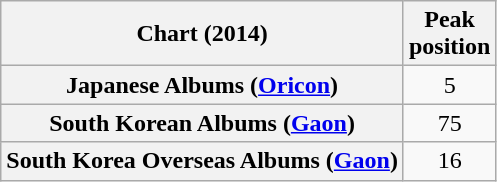<table class="wikitable plainrowheaders" style="text-align:center">
<tr>
<th scope=col">Chart (2014)</th>
<th scope=col">Peak<br>position</th>
</tr>
<tr>
<th scope="row">Japanese Albums (<a href='#'>Oricon</a>)</th>
<td>5</td>
</tr>
<tr>
<th scope="row">South Korean Albums (<a href='#'>Gaon</a>)</th>
<td>75</td>
</tr>
<tr>
<th scope="row">South Korea Overseas Albums (<a href='#'>Gaon</a>)</th>
<td>16</td>
</tr>
</table>
